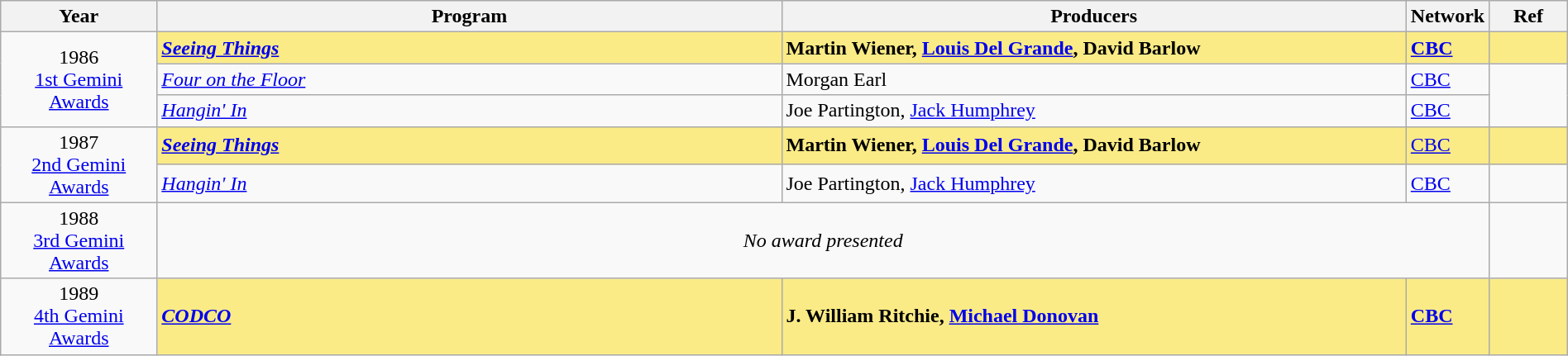<table class="wikitable" style="width:100%">
<tr>
<th style="width:10%;">Year</th>
<th style="width:40%;">Program</th>
<th style="width:40%;">Producers</th>
<th style="width:5%;">Network</th>
<th style="width:5%;">Ref</th>
</tr>
<tr>
<td rowspan="3" style="text-align:center">1986<br><a href='#'>1st Gemini Awards</a></td>
<td style="background:#FAEB86;"><strong><em><a href='#'>Seeing Things</a></em></strong></td>
<td style="background:#FAEB86;"><strong>Martin Wiener, <a href='#'>Louis Del Grande</a>, David Barlow</strong></td>
<td style="background:#FAEB86;"><strong><a href='#'>CBC</a></strong></td>
<td style="background:#FAEB86;"></td>
</tr>
<tr>
<td><em><a href='#'>Four on the Floor</a></em></td>
<td>Morgan Earl</td>
<td><a href='#'>CBC</a></td>
<td rowspan=2></td>
</tr>
<tr>
<td><em><a href='#'>Hangin' In</a></em></td>
<td>Joe Partington, <a href='#'>Jack Humphrey</a></td>
<td><a href='#'>CBC</a></td>
</tr>
<tr>
<td rowspan="2" style="text-align:center">1987<br><a href='#'>2nd Gemini Awards</a></td>
<td style="background:#FAEB86;"><strong><em><a href='#'>Seeing Things</a></em></strong></td>
<td style="background:#FAEB86;"><strong>Martin Wiener, <a href='#'>Louis Del Grande</a>, David Barlow</strong></td>
<td style="background:#FAEB86;"><a href='#'>CBC</a></td>
<td style="background:#FAEB86;"></td>
</tr>
<tr>
<td><em><a href='#'>Hangin' In</a></em></td>
<td>Joe Partington, <a href='#'>Jack Humphrey</a></td>
<td><a href='#'>CBC</a></td>
<td></td>
</tr>
<tr>
<td rowspan="1" style="text-align:center">1988<br><a href='#'>3rd Gemini Awards</a></td>
<td colspan=3 align=center><em>No award presented</em></td>
<td></td>
</tr>
<tr>
<td rowspan="1" style="text-align:center">1989<br><a href='#'>4th Gemini Awards</a></td>
<td style="background:#FAEB86;"><strong><em><a href='#'>CODCO</a></em></strong></td>
<td style="background:#FAEB86;"><strong>J. William Ritchie, <a href='#'>Michael Donovan</a></strong></td>
<td style="background:#FAEB86;"><strong><a href='#'>CBC</a></strong></td>
<td style="background:#FAEB86;"></td>
</tr>
</table>
